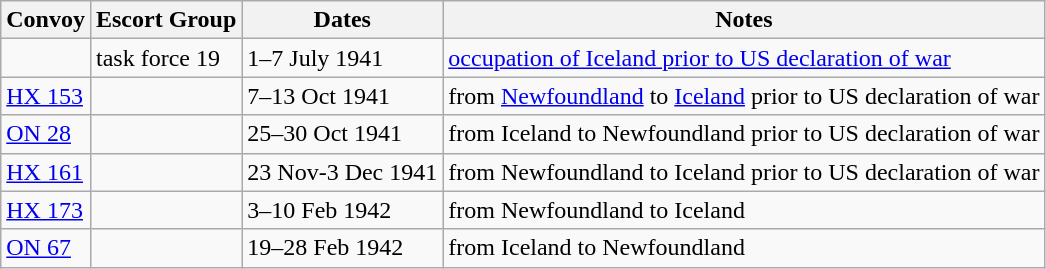<table class="wikitable">
<tr>
<th>Convoy</th>
<th>Escort Group</th>
<th>Dates</th>
<th>Notes</th>
</tr>
<tr>
<td></td>
<td>task force 19</td>
<td>1–7 July 1941</td>
<td><a href='#'>occupation of Iceland prior to US declaration of war</a></td>
</tr>
<tr>
<td><a href='#'>HX 153</a></td>
<td></td>
<td>7–13 Oct 1941</td>
<td>from <a href='#'>Newfoundland</a> to <a href='#'>Iceland</a> prior to US declaration of war</td>
</tr>
<tr>
<td><a href='#'>ON 28</a></td>
<td></td>
<td>25–30 Oct 1941</td>
<td>from Iceland to Newfoundland prior to US declaration of war</td>
</tr>
<tr>
<td><a href='#'>HX 161</a></td>
<td></td>
<td>23 Nov-3 Dec 1941</td>
<td>from Newfoundland to Iceland prior to US declaration of war</td>
</tr>
<tr>
<td><a href='#'>HX 173</a></td>
<td></td>
<td>3–10 Feb 1942</td>
<td>from Newfoundland to Iceland</td>
</tr>
<tr>
<td><a href='#'>ON 67</a></td>
<td></td>
<td>19–28 Feb 1942</td>
<td>from Iceland to Newfoundland</td>
</tr>
</table>
